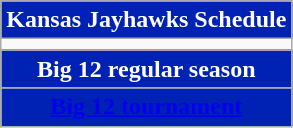<table class="wikitable collapsible collapsed" style=font-size:100% style="text-align:center">
<tr>
<th colspan="6" style="background:#0022B4; color:white; text-align:center"><strong>Kansas Jayhawks Schedule</strong></th>
</tr>
<tr>
<td></td>
</tr>
<tr>
<th colspan=12 style="background:#0022B4; color:white;">Big 12 regular season</th>
</tr>
<tr>
</tr>
<tr>
<th colspan=12 style="background:#0022B4; color:white;"><a href='#'><span>Big 12 tournament</span></a><br>


</th>
</tr>
</table>
